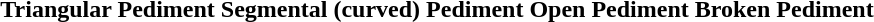<table style="margin: 0 auto;">
<tr>
<td><strong>Triangular Pediment</strong></td>
<td><strong>Segmental (curved) Pediment</strong></td>
<td><strong>Open Pediment</strong></td>
<td><strong>Broken Pediment</strong></td>
</tr>
</table>
